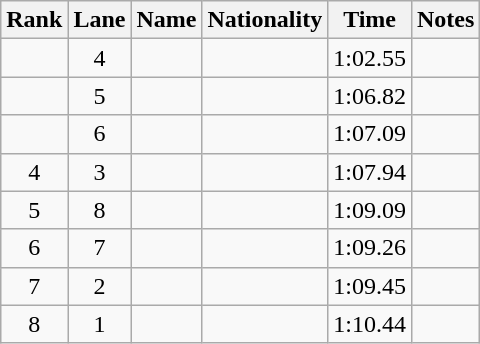<table class="wikitable sortable" style="text-align:center">
<tr>
<th>Rank</th>
<th>Lane</th>
<th>Name</th>
<th>Nationality</th>
<th>Time</th>
<th>Notes</th>
</tr>
<tr>
<td></td>
<td>4</td>
<td align=left></td>
<td align=left></td>
<td>1:02.55</td>
<td><strong></strong></td>
</tr>
<tr>
<td></td>
<td>5</td>
<td align=left></td>
<td align=left></td>
<td>1:06.82</td>
<td></td>
</tr>
<tr>
<td></td>
<td>6</td>
<td align=left></td>
<td align=left></td>
<td>1:07.09</td>
<td></td>
</tr>
<tr>
<td>4</td>
<td>3</td>
<td align=left></td>
<td align=left></td>
<td>1:07.94</td>
<td></td>
</tr>
<tr>
<td>5</td>
<td>8</td>
<td align=left></td>
<td align=left></td>
<td>1:09.09</td>
<td></td>
</tr>
<tr>
<td>6</td>
<td>7</td>
<td align=left></td>
<td align=left></td>
<td>1:09.26</td>
<td></td>
</tr>
<tr>
<td>7</td>
<td>2</td>
<td align=left></td>
<td align=left></td>
<td>1:09.45</td>
<td></td>
</tr>
<tr>
<td>8</td>
<td>1</td>
<td align=left></td>
<td align=left></td>
<td>1:10.44</td>
<td></td>
</tr>
</table>
